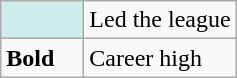<table class="wikitable mw-collapsible mw-collapsed">
<tr>
<td style="background:#cfecec;width:3em"></td>
<td>Led the league</td>
</tr>
<tr>
<td><strong>Bold</strong></td>
<td>Career high</td>
</tr>
</table>
